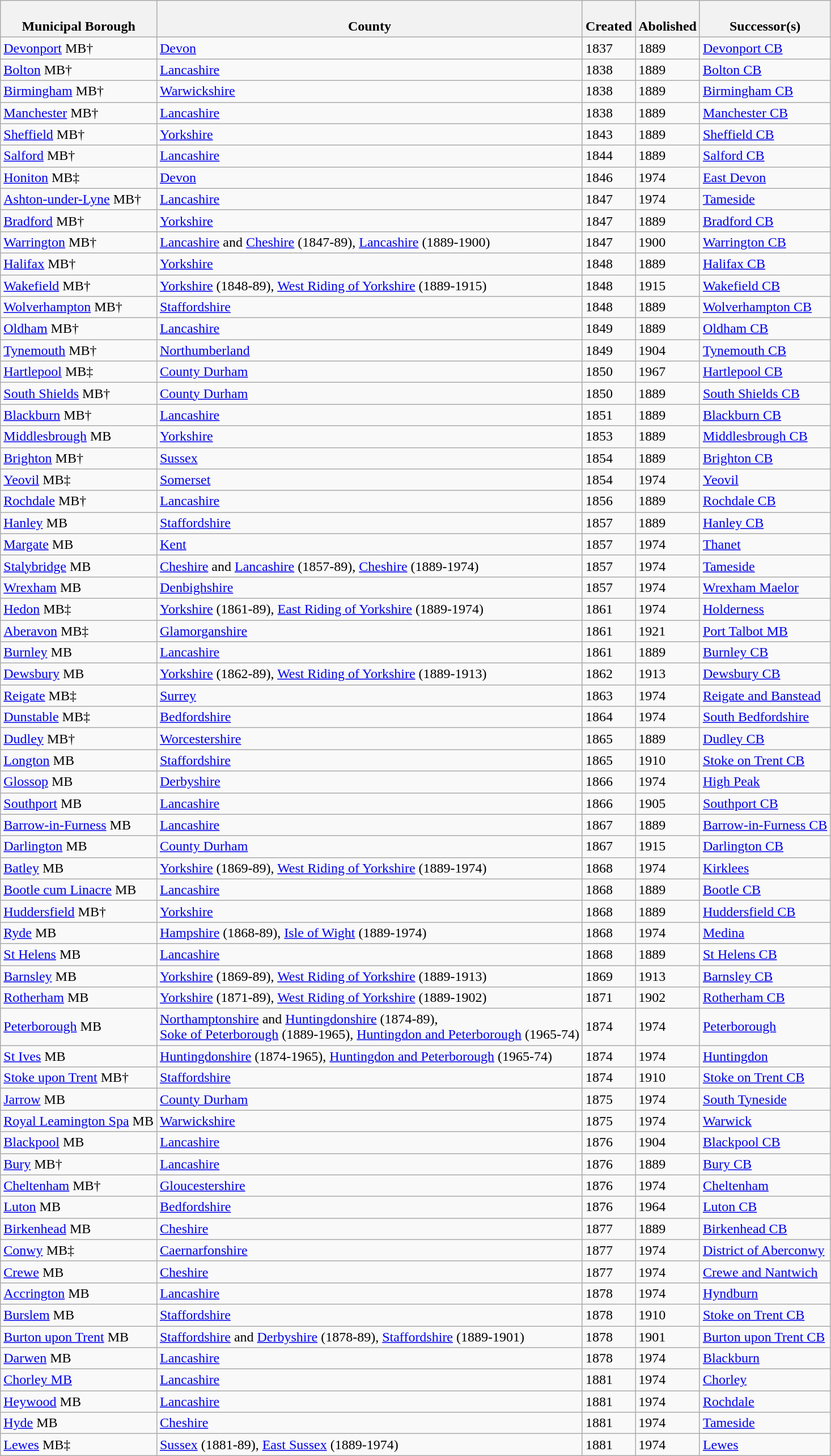<table class="wikitable sortable">
<tr>
<th><br>Municipal Borough</th>
<th><br>County</th>
<th><br>Created</th>
<th><br>Abolished</th>
<th><br>Successor(s)</th>
</tr>
<tr>
<td><a href='#'>Devonport</a> MB†</td>
<td><a href='#'>Devon</a></td>
<td>1837</td>
<td>1889</td>
<td><a href='#'>Devonport CB</a></td>
</tr>
<tr>
<td><a href='#'>Bolton</a> MB†</td>
<td><a href='#'>Lancashire</a></td>
<td>1838</td>
<td>1889</td>
<td><a href='#'>Bolton CB</a></td>
</tr>
<tr>
<td><a href='#'>Birmingham</a> MB†</td>
<td><a href='#'>Warwickshire</a></td>
<td>1838</td>
<td>1889</td>
<td><a href='#'>Birmingham CB</a></td>
</tr>
<tr>
<td><a href='#'>Manchester</a> MB†</td>
<td><a href='#'>Lancashire</a></td>
<td>1838</td>
<td>1889</td>
<td><a href='#'>Manchester CB</a></td>
</tr>
<tr>
<td><a href='#'>Sheffield</a> MB†</td>
<td><a href='#'>Yorkshire</a></td>
<td>1843</td>
<td>1889</td>
<td><a href='#'>Sheffield CB</a></td>
</tr>
<tr>
<td><a href='#'>Salford</a> MB†</td>
<td><a href='#'>Lancashire</a></td>
<td>1844</td>
<td>1889</td>
<td><a href='#'>Salford CB</a></td>
</tr>
<tr>
<td><a href='#'>Honiton</a> MB‡</td>
<td><a href='#'>Devon</a></td>
<td>1846 </td>
<td>1974</td>
<td><a href='#'>East Devon</a></td>
</tr>
<tr>
<td><a href='#'>Ashton-under-Lyne</a> MB†</td>
<td><a href='#'>Lancashire</a></td>
<td>1847</td>
<td>1974</td>
<td><a href='#'>Tameside</a></td>
</tr>
<tr>
<td><a href='#'>Bradford</a> MB†</td>
<td><a href='#'>Yorkshire</a></td>
<td>1847 </td>
<td>1889</td>
<td><a href='#'>Bradford CB</a></td>
</tr>
<tr>
<td><a href='#'>Warrington</a> MB†</td>
<td><a href='#'>Lancashire</a> and <a href='#'>Cheshire</a> (1847-89), <a href='#'>Lancashire</a> (1889-1900)</td>
<td>1847</td>
<td>1900</td>
<td><a href='#'>Warrington CB</a></td>
</tr>
<tr>
<td><a href='#'>Halifax</a> MB†</td>
<td><a href='#'>Yorkshire</a></td>
<td>1848</td>
<td>1889</td>
<td><a href='#'>Halifax CB</a></td>
</tr>
<tr>
<td><a href='#'>Wakefield</a> MB†</td>
<td><a href='#'>Yorkshire</a> (1848-89), <a href='#'>West Riding of Yorkshire</a> (1889-1915)</td>
<td>1848</td>
<td>1915</td>
<td><a href='#'>Wakefield CB</a></td>
</tr>
<tr>
<td><a href='#'>Wolverhampton</a> MB†</td>
<td><a href='#'>Staffordshire</a></td>
<td>1848</td>
<td>1889</td>
<td><a href='#'>Wolverhampton CB</a></td>
</tr>
<tr>
<td><a href='#'>Oldham</a> MB†</td>
<td><a href='#'>Lancashire</a></td>
<td>1849</td>
<td>1889</td>
<td><a href='#'>Oldham CB</a></td>
</tr>
<tr>
<td><a href='#'>Tynemouth</a> MB†</td>
<td><a href='#'>Northumberland</a></td>
<td>1849</td>
<td>1904</td>
<td><a href='#'>Tynemouth CB</a></td>
</tr>
<tr>
<td><a href='#'>Hartlepool</a> MB‡</td>
<td><a href='#'>County Durham</a></td>
<td>1850</td>
<td>1967</td>
<td><a href='#'>Hartlepool CB</a></td>
</tr>
<tr>
<td><a href='#'>South Shields</a> MB†</td>
<td><a href='#'>County Durham</a></td>
<td>1850</td>
<td>1889</td>
<td><a href='#'>South Shields CB</a></td>
</tr>
<tr>
<td><a href='#'>Blackburn</a> MB†</td>
<td><a href='#'>Lancashire</a></td>
<td>1851</td>
<td>1889</td>
<td><a href='#'>Blackburn CB</a></td>
</tr>
<tr>
<td><a href='#'>Middlesbrough</a> MB</td>
<td><a href='#'>Yorkshire</a></td>
<td>1853</td>
<td>1889</td>
<td><a href='#'>Middlesbrough CB</a></td>
</tr>
<tr>
<td><a href='#'>Brighton</a> MB†</td>
<td><a href='#'>Sussex</a></td>
<td>1854</td>
<td>1889</td>
<td><a href='#'>Brighton CB</a></td>
</tr>
<tr>
<td><a href='#'>Yeovil</a> MB‡</td>
<td><a href='#'>Somerset</a></td>
<td>1854</td>
<td>1974</td>
<td><a href='#'>Yeovil</a></td>
</tr>
<tr>
<td><a href='#'>Rochdale</a> MB†</td>
<td><a href='#'>Lancashire</a></td>
<td>1856</td>
<td>1889</td>
<td><a href='#'>Rochdale CB</a></td>
</tr>
<tr>
<td><a href='#'>Hanley</a> MB</td>
<td><a href='#'>Staffordshire</a></td>
<td>1857</td>
<td>1889</td>
<td><a href='#'>Hanley CB</a></td>
</tr>
<tr>
<td><a href='#'>Margate</a> MB</td>
<td><a href='#'>Kent</a></td>
<td>1857</td>
<td>1974</td>
<td><a href='#'>Thanet</a></td>
</tr>
<tr>
<td><a href='#'>Stalybridge</a> MB</td>
<td><a href='#'>Cheshire</a> and <a href='#'>Lancashire</a> (1857-89), <a href='#'>Cheshire</a> (1889-1974)</td>
<td>1857</td>
<td>1974</td>
<td><a href='#'>Tameside</a></td>
</tr>
<tr>
<td><a href='#'>Wrexham</a> MB</td>
<td><a href='#'>Denbighshire</a></td>
<td>1857</td>
<td>1974</td>
<td><a href='#'>Wrexham Maelor</a></td>
</tr>
<tr>
<td><a href='#'>Hedon</a> MB‡</td>
<td><a href='#'>Yorkshire</a> (1861-89), <a href='#'>East Riding of Yorkshire</a> (1889-1974)</td>
<td>1861</td>
<td>1974</td>
<td><a href='#'>Holderness</a></td>
</tr>
<tr>
<td><a href='#'>Aberavon</a> MB‡</td>
<td><a href='#'>Glamorganshire</a></td>
<td>1861</td>
<td>1921</td>
<td><a href='#'>Port Talbot MB</a></td>
</tr>
<tr>
<td><a href='#'>Burnley</a> MB</td>
<td><a href='#'>Lancashire</a></td>
<td>1861</td>
<td>1889</td>
<td><a href='#'>Burnley CB</a></td>
</tr>
<tr>
<td><a href='#'>Dewsbury</a> MB</td>
<td><a href='#'>Yorkshire</a> (1862-89), <a href='#'>West Riding of Yorkshire</a> (1889-1913)</td>
<td>1862</td>
<td>1913</td>
<td><a href='#'>Dewsbury CB</a></td>
</tr>
<tr>
<td><a href='#'>Reigate</a> MB‡</td>
<td><a href='#'>Surrey</a></td>
<td>1863</td>
<td>1974</td>
<td><a href='#'>Reigate and Banstead</a></td>
</tr>
<tr>
<td><a href='#'>Dunstable</a> MB‡</td>
<td><a href='#'>Bedfordshire</a></td>
<td>1864</td>
<td>1974</td>
<td><a href='#'>South Bedfordshire</a></td>
</tr>
<tr>
<td><a href='#'>Dudley</a> MB†</td>
<td><a href='#'>Worcestershire</a></td>
<td>1865</td>
<td>1889</td>
<td><a href='#'>Dudley CB</a></td>
</tr>
<tr>
<td><a href='#'>Longton</a> MB</td>
<td><a href='#'>Staffordshire</a></td>
<td>1865</td>
<td>1910</td>
<td><a href='#'>Stoke on Trent CB</a></td>
</tr>
<tr>
<td><a href='#'>Glossop</a> MB</td>
<td><a href='#'>Derbyshire</a></td>
<td>1866</td>
<td>1974</td>
<td><a href='#'>High Peak</a></td>
</tr>
<tr>
<td><a href='#'>Southport</a> MB</td>
<td><a href='#'>Lancashire</a></td>
<td>1866</td>
<td>1905</td>
<td><a href='#'>Southport CB</a></td>
</tr>
<tr>
<td><a href='#'>Barrow-in-Furness</a> MB</td>
<td><a href='#'>Lancashire</a></td>
<td>1867</td>
<td>1889</td>
<td><a href='#'>Barrow-in-Furness CB</a></td>
</tr>
<tr>
<td><a href='#'>Darlington</a> MB</td>
<td><a href='#'>County Durham</a></td>
<td>1867</td>
<td>1915</td>
<td><a href='#'>Darlington CB</a></td>
</tr>
<tr>
<td><a href='#'>Batley</a> MB</td>
<td><a href='#'>Yorkshire</a> (1869-89), <a href='#'>West Riding of Yorkshire</a> (1889-1974)</td>
<td>1868</td>
<td>1974</td>
<td><a href='#'>Kirklees</a></td>
</tr>
<tr>
<td><a href='#'>Bootle cum Linacre</a> MB</td>
<td><a href='#'>Lancashire</a></td>
<td>1868</td>
<td>1889</td>
<td><a href='#'>Bootle CB</a></td>
</tr>
<tr>
<td><a href='#'>Huddersfield</a> MB†</td>
<td><a href='#'>Yorkshire</a></td>
<td>1868</td>
<td>1889</td>
<td><a href='#'>Huddersfield CB</a></td>
</tr>
<tr>
<td><a href='#'>Ryde</a> MB</td>
<td><a href='#'>Hampshire</a> (1868-89), <a href='#'>Isle of Wight</a> (1889-1974)</td>
<td>1868</td>
<td>1974</td>
<td><a href='#'>Medina</a></td>
</tr>
<tr>
<td><a href='#'>St Helens</a> MB</td>
<td><a href='#'>Lancashire</a></td>
<td>1868</td>
<td>1889</td>
<td><a href='#'>St Helens CB</a></td>
</tr>
<tr>
<td><a href='#'>Barnsley</a> MB</td>
<td><a href='#'>Yorkshire</a> (1869-89), <a href='#'>West Riding of Yorkshire</a> (1889-1913)</td>
<td>1869</td>
<td>1913</td>
<td><a href='#'>Barnsley CB</a></td>
</tr>
<tr>
<td><a href='#'>Rotherham</a> MB</td>
<td><a href='#'>Yorkshire</a> (1871-89), <a href='#'>West Riding of Yorkshire</a> (1889-1902)</td>
<td>1871</td>
<td>1902</td>
<td><a href='#'>Rotherham CB</a></td>
</tr>
<tr>
<td><a href='#'>Peterborough</a> MB</td>
<td><a href='#'>Northamptonshire</a> and <a href='#'>Huntingdonshire</a> (1874-89),<br><a href='#'>Soke of Peterborough</a> (1889-1965), <a href='#'>Huntingdon and Peterborough</a> (1965-74)</td>
<td>1874</td>
<td>1974</td>
<td><a href='#'>Peterborough</a></td>
</tr>
<tr>
<td><a href='#'>St Ives</a> MB</td>
<td><a href='#'>Huntingdonshire</a> (1874-1965), <a href='#'>Huntingdon and Peterborough</a> (1965-74)</td>
<td>1874</td>
<td>1974</td>
<td><a href='#'>Huntingdon</a></td>
</tr>
<tr>
<td><a href='#'>Stoke upon Trent</a> MB†</td>
<td><a href='#'>Staffordshire</a></td>
<td>1874</td>
<td>1910</td>
<td><a href='#'>Stoke on Trent CB</a></td>
</tr>
<tr>
<td><a href='#'>Jarrow</a> MB</td>
<td><a href='#'>County Durham</a></td>
<td>1875</td>
<td>1974</td>
<td><a href='#'>South Tyneside</a></td>
</tr>
<tr>
<td><a href='#'>Royal Leamington Spa</a> MB</td>
<td><a href='#'>Warwickshire</a></td>
<td>1875</td>
<td>1974</td>
<td><a href='#'>Warwick</a></td>
</tr>
<tr>
<td><a href='#'>Blackpool</a> MB</td>
<td><a href='#'>Lancashire</a></td>
<td>1876</td>
<td>1904</td>
<td><a href='#'>Blackpool CB</a></td>
</tr>
<tr>
<td><a href='#'>Bury</a> MB†</td>
<td><a href='#'>Lancashire</a></td>
<td>1876</td>
<td>1889</td>
<td><a href='#'>Bury CB</a></td>
</tr>
<tr>
<td><a href='#'>Cheltenham</a> MB†</td>
<td><a href='#'>Gloucestershire</a></td>
<td>1876</td>
<td>1974</td>
<td><a href='#'>Cheltenham</a></td>
</tr>
<tr>
<td><a href='#'>Luton</a> MB</td>
<td><a href='#'>Bedfordshire</a></td>
<td>1876</td>
<td>1964</td>
<td><a href='#'>Luton CB</a></td>
</tr>
<tr>
<td><a href='#'>Birkenhead</a> MB</td>
<td><a href='#'>Cheshire</a></td>
<td>1877</td>
<td>1889</td>
<td><a href='#'>Birkenhead CB</a></td>
</tr>
<tr>
<td><a href='#'>Conwy</a> MB‡</td>
<td><a href='#'>Caernarfonshire</a></td>
<td>1877</td>
<td>1974</td>
<td><a href='#'>District of Aberconwy</a></td>
</tr>
<tr>
<td><a href='#'>Crewe</a> MB</td>
<td><a href='#'>Cheshire</a></td>
<td>1877</td>
<td>1974</td>
<td><a href='#'>Crewe and Nantwich</a></td>
</tr>
<tr>
<td><a href='#'>Accrington</a> MB</td>
<td><a href='#'>Lancashire</a></td>
<td>1878</td>
<td>1974</td>
<td><a href='#'>Hyndburn</a></td>
</tr>
<tr>
<td><a href='#'>Burslem</a> MB</td>
<td><a href='#'>Staffordshire</a></td>
<td>1878</td>
<td>1910</td>
<td><a href='#'>Stoke on Trent CB</a></td>
</tr>
<tr>
<td><a href='#'>Burton upon Trent</a> MB</td>
<td><a href='#'>Staffordshire</a> and <a href='#'>Derbyshire</a> (1878-89), <a href='#'>Staffordshire</a> (1889-1901)</td>
<td>1878</td>
<td>1901</td>
<td><a href='#'>Burton upon Trent CB</a></td>
</tr>
<tr>
<td><a href='#'>Darwen</a> MB</td>
<td><a href='#'>Lancashire</a></td>
<td>1878</td>
<td>1974</td>
<td><a href='#'>Blackburn</a></td>
</tr>
<tr>
<td><a href='#'>Chorley MB</a></td>
<td><a href='#'>Lancashire</a></td>
<td>1881</td>
<td>1974</td>
<td><a href='#'>Chorley</a></td>
</tr>
<tr>
<td><a href='#'>Heywood</a> MB</td>
<td><a href='#'>Lancashire</a></td>
<td>1881</td>
<td>1974</td>
<td><a href='#'>Rochdale</a></td>
</tr>
<tr>
<td><a href='#'>Hyde</a> MB</td>
<td><a href='#'>Cheshire</a></td>
<td>1881</td>
<td>1974</td>
<td><a href='#'>Tameside</a></td>
</tr>
<tr>
<td><a href='#'>Lewes</a> MB‡</td>
<td><a href='#'>Sussex</a> (1881-89), <a href='#'>East Sussex</a> (1889-1974)</td>
<td>1881</td>
<td>1974</td>
<td><a href='#'>Lewes</a></td>
</tr>
</table>
